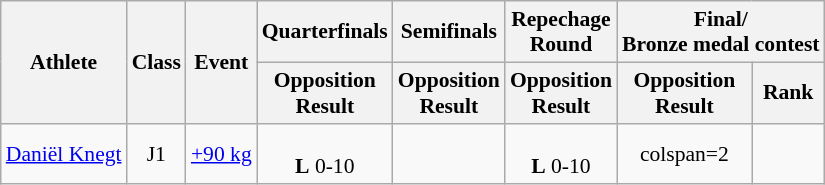<table class="wikitable" style="font-size:90%">
<tr>
<th rowspan="2">Athlete</th>
<th rowspan="2">Class</th>
<th rowspan="2">Event</th>
<th>Quarterfinals</th>
<th>Semifinals</th>
<th>Repechage <br>Round</th>
<th colspan=2>Final/<br>Bronze medal contest</th>
</tr>
<tr>
<th>Opposition<br>Result</th>
<th>Opposition<br>Result</th>
<th>Opposition<br>Result</th>
<th>Opposition<br>Result</th>
<th>Rank</th>
</tr>
<tr align="center">
<td><a href='#'>Daniël Knegt</a></td>
<td>J1</td>
<td><a href='#'>+90 kg</a></td>
<td><br> <strong>L</strong> 0-10</td>
<td></td>
<td><br> <strong>L</strong> 0-10</td>
<td>colspan=2 </td>
</tr>
</table>
